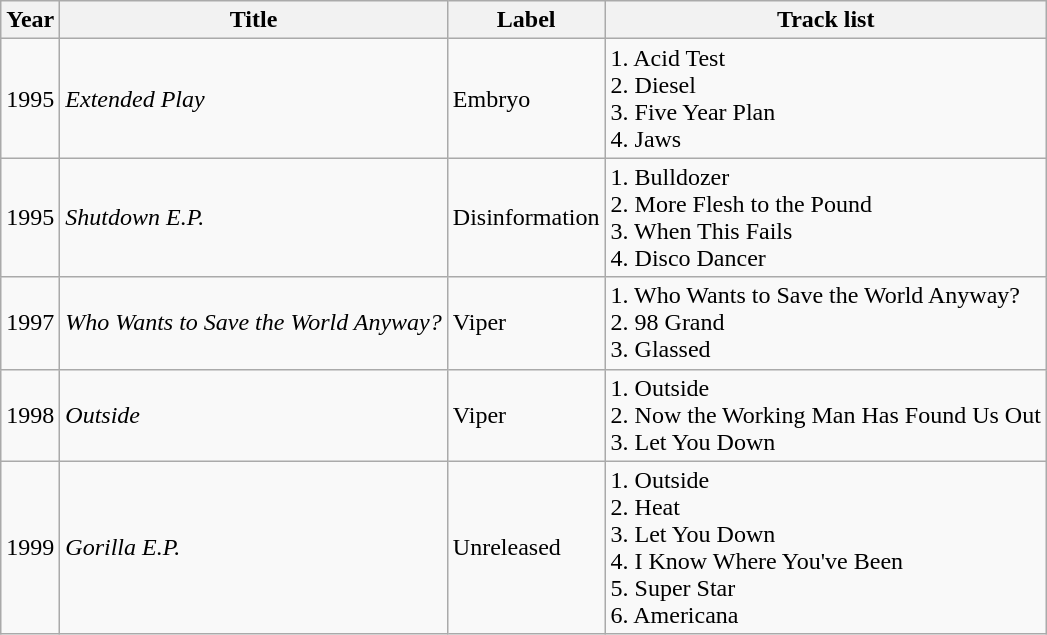<table class="wikitable">
<tr>
<th>Year</th>
<th>Title</th>
<th>Label</th>
<th>Track list</th>
</tr>
<tr>
<td>1995</td>
<td><em>Extended Play</em></td>
<td>Embryo</td>
<td>1. Acid Test<br>2. Diesel<br>3. Five Year Plan<br>4. Jaws</td>
</tr>
<tr>
<td>1995</td>
<td><em>Shutdown E.P.</em></td>
<td>Disinformation</td>
<td>1. Bulldozer<br>2. More Flesh to the Pound<br>3. When This Fails<br>4. Disco Dancer</td>
</tr>
<tr>
<td>1997</td>
<td><em>Who Wants to Save the World Anyway?</em></td>
<td>Viper</td>
<td>1. Who Wants to Save the World Anyway?<br>2. 98 Grand<br>3. Glassed</td>
</tr>
<tr>
<td>1998</td>
<td><em>Outside</em></td>
<td>Viper</td>
<td>1. Outside<br>2. Now the Working Man Has Found Us Out<br>3. Let You Down</td>
</tr>
<tr>
<td>1999</td>
<td><em>Gorilla E.P.</em></td>
<td>Unreleased</td>
<td>1. Outside<br>2. Heat<br>3. Let You Down<br>4. I Know Where You've Been<br>5. Super Star<br>6. Americana</td>
</tr>
</table>
